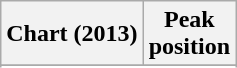<table class="wikitable sortable plainrowheaders">
<tr>
<th>Chart (2013)</th>
<th>Peak<br>position</th>
</tr>
<tr>
</tr>
<tr>
</tr>
<tr>
</tr>
<tr>
</tr>
<tr>
</tr>
<tr>
</tr>
<tr>
</tr>
<tr>
</tr>
<tr>
</tr>
<tr>
</tr>
<tr>
</tr>
<tr>
</tr>
</table>
